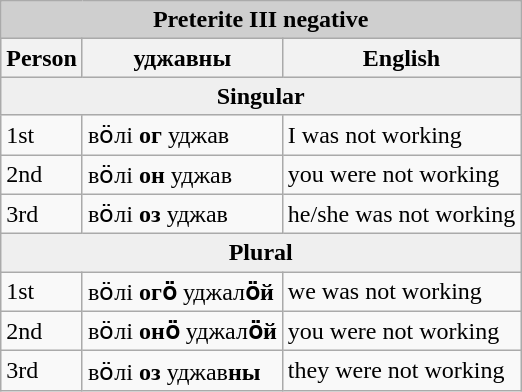<table class="wikitable">
<tr>
<th colspan="5" style="background:#cfcfcf;">Preterite III negative</th>
</tr>
<tr style="background:#dfdfdf;" |>
<th>Person</th>
<th>уджавны</th>
<th>English</th>
</tr>
<tr>
<th colspan="5" style="background:#efefef">Singular</th>
</tr>
<tr>
<td>1st</td>
<td>вӧлі <strong>ог</strong> уджав</td>
<td>I was not working</td>
</tr>
<tr>
<td>2nd</td>
<td>вӧлі <strong>он</strong> уджав</td>
<td>you were not working</td>
</tr>
<tr>
<td>3rd</td>
<td>вӧлі <strong>оз</strong> уджав</td>
<td>he/she was not working</td>
</tr>
<tr>
<th colspan="5" style="background:#efefef">Plural</th>
</tr>
<tr>
<td>1st</td>
<td>вӧлі <strong>огӧ</strong> уджал<strong>ӧй</strong></td>
<td>we was not working</td>
</tr>
<tr>
<td>2nd</td>
<td>вӧлі <strong>онӧ</strong> уджал<strong>ӧй </strong></td>
<td>you were not working</td>
</tr>
<tr>
<td>3rd</td>
<td>вӧлі <strong>оз</strong> уджав<strong>ны</strong></td>
<td>they were not working</td>
</tr>
</table>
